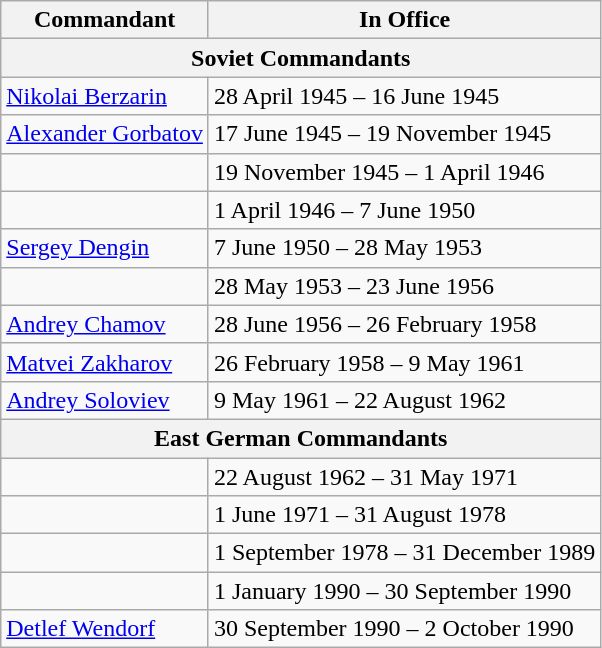<table class="wikitable sortable">
<tr>
<th>Commandant</th>
<th>In Office</th>
</tr>
<tr>
<th colspan=2>Soviet Commandants</th>
</tr>
<tr>
<td><a href='#'>Nikolai Berzarin</a></td>
<td>28 April 1945 – 16 June 1945</td>
</tr>
<tr>
<td><a href='#'>Alexander Gorbatov</a></td>
<td>17 June 1945 – 19 November 1945</td>
</tr>
<tr>
<td></td>
<td>19 November 1945 – 1 April 1946</td>
</tr>
<tr>
<td></td>
<td>1 April 1946 – 7 June 1950</td>
</tr>
<tr>
<td><a href='#'>Sergey Dengin</a></td>
<td>7 June 1950 – 28 May 1953</td>
</tr>
<tr>
<td></td>
<td>28 May 1953 – 23 June 1956</td>
</tr>
<tr>
<td><a href='#'>Andrey Chamov</a></td>
<td>28 June 1956 – 26 February 1958</td>
</tr>
<tr>
<td><a href='#'>Matvei Zakharov</a></td>
<td>26 February 1958 – 9 May 1961</td>
</tr>
<tr>
<td><a href='#'>Andrey Soloviev</a></td>
<td>9 May 1961 – 22 August 1962</td>
</tr>
<tr>
<th colspan=2>East German Commandants</th>
</tr>
<tr>
<td></td>
<td>22 August 1962 – 31 May 1971</td>
</tr>
<tr>
<td></td>
<td>1 June 1971 – 31 August 1978</td>
</tr>
<tr>
<td></td>
<td>1 September 1978 – 31 December 1989</td>
</tr>
<tr>
<td></td>
<td>1 January 1990 – 30 September 1990</td>
</tr>
<tr>
<td><a href='#'>Detlef Wendorf</a></td>
<td>30 September 1990 – 2 October 1990</td>
</tr>
</table>
